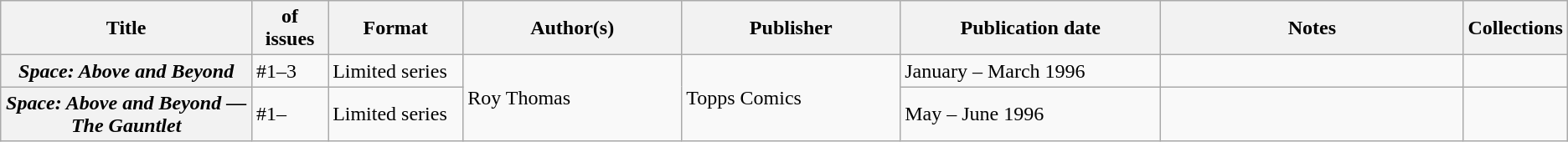<table class="wikitable">
<tr>
<th>Title</th>
<th style="width:40pt"> of issues</th>
<th style="width:75pt">Format</th>
<th style="width:125pt">Author(s)</th>
<th style="width:125pt">Publisher</th>
<th style="width:150pt">Publication date</th>
<th style="width:175pt">Notes</th>
<th>Collections</th>
</tr>
<tr>
<th><em>Space: Above and Beyond</em></th>
<td>#1–3</td>
<td>Limited series</td>
<td rowspan="2">Roy Thomas</td>
<td rowspan="2">Topps Comics</td>
<td>January – March 1996</td>
<td></td>
<td></td>
</tr>
<tr>
<th><em>Space: Above and Beyond — The Gauntlet</em></th>
<td>#1–</td>
<td>Limited series</td>
<td>May – June 1996</td>
<td></td>
<td></td>
</tr>
</table>
